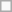<table class="wikitable">
<tr style="vertical-align:top;">
<td></td>
</tr>
</table>
